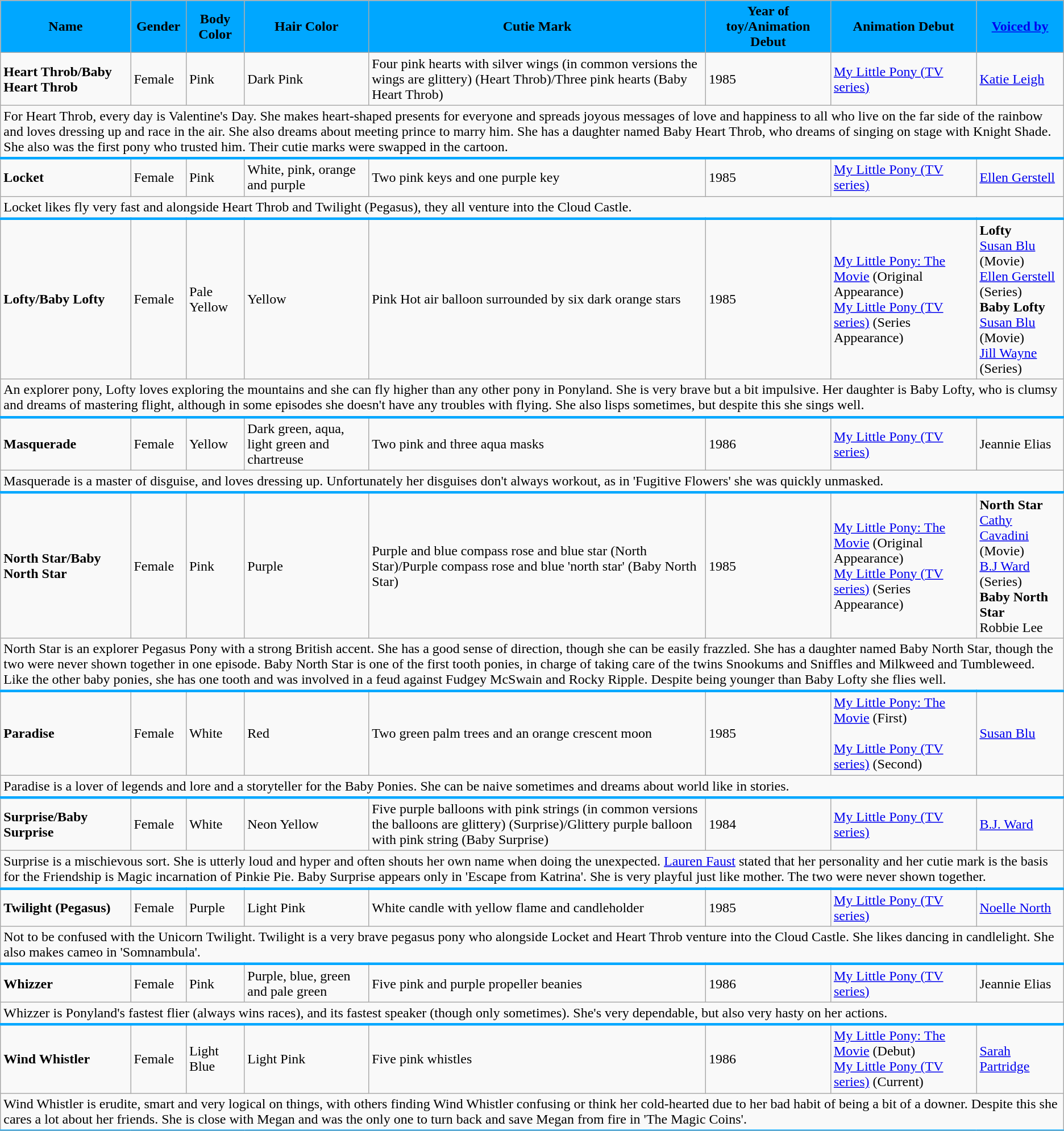<table class="wikitable" style=cellpadding="10" cellspacing="0" border="1" "background: #00A7FF;">
<tr>
<th style="background:#00A7FF;">Name</th>
<th style="background:#00A7FF;">Gender</th>
<th style="background:#00A7FF;">Body Color</th>
<th style="background:#00A7FF;">Hair Color</th>
<th style="background:#00A7FF;">Cutie Mark</th>
<th style="background:#00A7FF;">Year of toy/Animation Debut</th>
<th style="background:#00A7FF;">Animation Debut</th>
<th style="background:#00A7FF;"><a href='#'>Voiced by</a></th>
</tr>
<tr>
<td><strong>Heart Throb/Baby Heart Throb</strong></td>
<td>Female</td>
<td>Pink</td>
<td>Dark Pink</td>
<td>Four pink hearts with silver wings (in common versions the wings are glittery) (Heart Throb)/Three pink hearts (Baby Heart Throb)</td>
<td>1985</td>
<td><a href='#'>My Little Pony (TV series)</a></td>
<td><a href='#'>Katie Leigh</a></td>
</tr>
<tr>
<td style="border-bottom: 3px solid #00A7FF;" colspan="14">For Heart Throb, every day is Valentine's Day. She makes heart-shaped presents for everyone and spreads joyous messages of love and happiness to all who live on the far side of the rainbow and loves dressing up and race in the air. She also dreams about meeting prince to marry him. She has a daughter named Baby Heart Throb, who dreams of singing on stage with Knight Shade. She also was the first pony who trusted him. Their cutie marks were swapped in the cartoon.</td>
</tr>
<tr>
<td><strong>Locket</strong></td>
<td>Female</td>
<td>Pink</td>
<td>White, pink, orange and purple</td>
<td>Two pink keys and one purple key</td>
<td>1985</td>
<td><a href='#'>My Little Pony (TV series)</a></td>
<td><a href='#'>Ellen Gerstell</a></td>
</tr>
<tr>
<td style="border-bottom: 3px solid #00A7FF;" colspan="14">Locket likes fly very fast and alongside Heart Throb and Twilight (Pegasus), they all venture into the Cloud Castle.</td>
</tr>
<tr>
<td><strong>Lofty/Baby Lofty</strong></td>
<td>Female</td>
<td>Pale Yellow</td>
<td>Yellow</td>
<td>Pink Hot air balloon surrounded by six dark orange stars</td>
<td>1985</td>
<td><a href='#'>My Little Pony: The Movie</a> (Original Appearance)<br><a href='#'>My Little Pony (TV series)</a> (Series Appearance)</td>
<td><strong>Lofty</strong><br><a href='#'>Susan Blu</a> (Movie)<br><a href='#'>Ellen Gerstell</a> (Series)<br><strong>Baby Lofty</strong><br><a href='#'>Susan Blu</a> (Movie)<br><a href='#'>Jill Wayne</a> (Series)</td>
</tr>
<tr>
<td style="border-bottom: 3px solid #00A7FF;" colspan="14">An explorer pony, Lofty loves exploring the mountains and she can fly higher than any other pony in Ponyland. She is very brave but a bit impulsive. Her daughter is Baby Lofty, who is clumsy and dreams of mastering flight, although in some episodes she doesn't have any troubles with flying. She also lisps sometimes, but despite this she sings well.</td>
</tr>
<tr>
<td><strong>Masquerade</strong></td>
<td>Female</td>
<td>Yellow</td>
<td>Dark green, aqua, light green and chartreuse</td>
<td>Two pink and three aqua masks</td>
<td>1986</td>
<td><a href='#'>My Little Pony (TV series)</a></td>
<td>Jeannie Elias</td>
</tr>
<tr>
<td style="border-bottom: 3px solid #00A7FF;" colspan="14">Masquerade is a master of disguise, and loves dressing up. Unfortunately her disguises don't always workout, as in 'Fugitive Flowers' she was quickly unmasked.</td>
</tr>
<tr>
<td><strong>North Star/Baby North Star</strong></td>
<td>Female</td>
<td>Pink</td>
<td>Purple</td>
<td>Purple and blue compass rose and blue star (North Star)/Purple compass rose and blue 'north star' (Baby North Star)</td>
<td>1985</td>
<td><a href='#'>My Little Pony: The Movie</a> (Original Appearance)<br><a href='#'>My Little Pony (TV series)</a> (Series Appearance)</td>
<td><strong>North Star</strong><br><a href='#'>Cathy Cavadini</a> (Movie)<br><a href='#'>B.J Ward</a> (Series)<br><strong>Baby North Star</strong><br>Robbie Lee</td>
</tr>
<tr>
<td style="border-bottom: 3px solid #00A7FF;" colspan="14">North Star is an explorer Pegasus Pony with a strong British accent. She has a good sense of direction, though she can be easily frazzled. She has a daughter named Baby North Star, though the two were never shown together in one episode.  Baby North Star is one of the first tooth ponies, in charge of taking care of the twins Snookums and Sniffles and Milkweed and Tumbleweed. Like the other baby ponies, she has one tooth and was involved in a feud against Fudgey McSwain and Rocky Ripple. Despite being younger than Baby Lofty she flies well.</td>
</tr>
<tr>
<td><strong>Paradise</strong></td>
<td>Female</td>
<td>White</td>
<td>Red</td>
<td>Two green palm trees and an orange crescent moon</td>
<td>1985</td>
<td><a href='#'>My Little Pony: The Movie</a> (First) <br><br><a href='#'>My Little Pony (TV series)</a>
(Second)</td>
<td><a href='#'>Susan Blu</a></td>
</tr>
<tr>
<td style="border-bottom: 3px solid #00A7FF;" colspan="14">Paradise is a lover of legends and lore and a storyteller for the Baby Ponies. She can be naive sometimes and dreams about world like in stories.</td>
</tr>
<tr>
<td><strong>Surprise/Baby Surprise</strong></td>
<td>Female</td>
<td>White</td>
<td>Neon Yellow</td>
<td>Five purple balloons with pink strings (in common versions the balloons are glittery) (Surprise)/Glittery purple balloon with pink string (Baby Surprise)</td>
<td>1984</td>
<td><a href='#'>My Little Pony (TV series)</a></td>
<td><a href='#'>B.J. Ward</a></td>
</tr>
<tr>
<td style="border-bottom: 3px solid #00A7FF;" colspan="14">Surprise is a mischievous sort. She is utterly loud and hyper and often shouts her own name when doing the unexpected. <a href='#'>Lauren Faust</a> stated that her personality and her cutie mark is the basis for the Friendship is Magic incarnation of Pinkie Pie. Baby Surprise appears only in 'Escape from Katrina'. She is very playful just like mother. The two were never shown together.</td>
</tr>
<tr>
<td><strong>Twilight (Pegasus)</strong></td>
<td>Female</td>
<td>Purple</td>
<td>Light Pink</td>
<td>White candle with yellow flame and candleholder</td>
<td>1985</td>
<td><a href='#'>My Little Pony (TV series)</a></td>
<td><a href='#'>Noelle North</a></td>
</tr>
<tr>
<td style="border-bottom: 3px solid #00A7FF;" colspan="14">Not to be confused with the Unicorn Twilight. Twilight is a very brave pegasus pony who alongside Locket and Heart Throb venture into the Cloud Castle. She likes dancing in candlelight. She also makes cameo in 'Somnambula'.</td>
</tr>
<tr>
<td><strong>Whizzer</strong></td>
<td>Female</td>
<td>Pink</td>
<td>Purple, blue, green and pale green</td>
<td>Five pink and purple propeller beanies</td>
<td>1986</td>
<td><a href='#'>My Little Pony (TV series)</a></td>
<td>Jeannie Elias</td>
</tr>
<tr>
<td style="border-bottom: 3px solid #00A7FF;" colspan="14">Whizzer is Ponyland's fastest flier (always wins races), and its fastest speaker (though only sometimes). She's very dependable, but also very hasty on her actions.</td>
</tr>
<tr>
<td><strong>Wind Whistler</strong></td>
<td>Female</td>
<td>Light Blue</td>
<td>Light Pink</td>
<td>Five pink whistles</td>
<td>1986</td>
<td><a href='#'>My Little Pony: The Movie</a> (Debut)<br><a href='#'>My Little Pony (TV series)</a> (Current)</td>
<td><a href='#'>Sarah Partridge</a></td>
</tr>
<tr>
<td style="border-bottom: 3px solid #00A7FF;" colspan="14">Wind Whistler is erudite, smart and very logical on things, with others finding Wind Whistler confusing or think her cold-hearted due to her bad habit of being a bit of a downer. Despite this she cares a lot about her friends. She is close with Megan and was the only one to turn back and save Megan from fire in 'The Magic Coins'.</td>
</tr>
<tr>
</tr>
</table>
